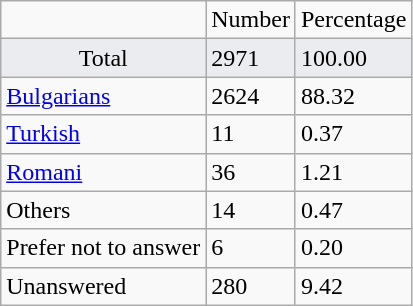<table class="wikitable sortable">
<tr>
<td></td>
<td>Number</td>
<td>Percentage</td>
</tr>
<tr valign="top" bgcolor="#eaecf0">
<td align="center">Total</td>
<td>2971</td>
<td>100.00</td>
</tr>
<tr>
<td align="left"><a href='#'>Bulgarians</a></td>
<td>2624</td>
<td>88.32</td>
</tr>
<tr>
<td align="left"><a href='#'>Turkish</a></td>
<td>11</td>
<td>0.37</td>
</tr>
<tr>
<td align="left"><a href='#'>Romani</a></td>
<td>36</td>
<td>1.21</td>
</tr>
<tr>
<td align="left">Others</td>
<td>14</td>
<td>0.47</td>
</tr>
<tr>
<td align="left">Prefer not to answer</td>
<td>6</td>
<td>0.20</td>
</tr>
<tr>
<td align="left">Unanswered</td>
<td>280</td>
<td>9.42</td>
</tr>
</table>
